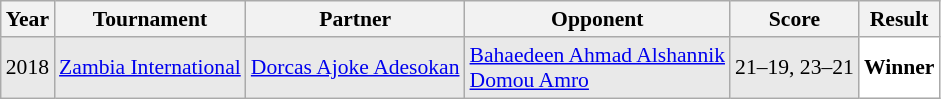<table class="sortable wikitable" style="font-size: 90%;">
<tr>
<th>Year</th>
<th>Tournament</th>
<th>Partner</th>
<th>Opponent</th>
<th>Score</th>
<th>Result</th>
</tr>
<tr style="background:#E9E9E9">
<td align="center">2018</td>
<td align="left"><a href='#'>Zambia International</a></td>
<td align="left"> <a href='#'>Dorcas Ajoke Adesokan</a></td>
<td align="left"> <a href='#'>Bahaedeen Ahmad Alshannik</a> <br>  <a href='#'>Domou Amro</a></td>
<td align="left">21–19, 23–21</td>
<td style="text-align:left; background:white"> <strong>Winner</strong></td>
</tr>
</table>
